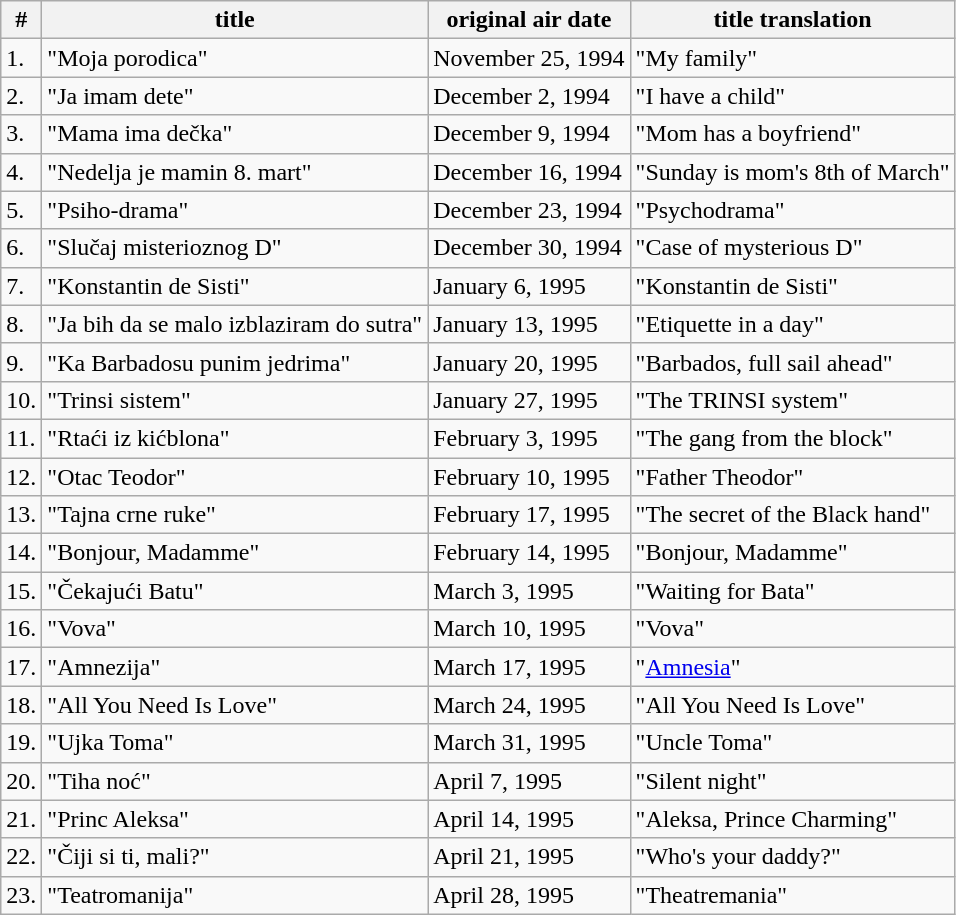<table class="wikitable">
<tr>
<th>#</th>
<th>title</th>
<th>original air date</th>
<th>title translation</th>
</tr>
<tr>
<td>1.</td>
<td>"Moja porodica"</td>
<td>November 25, 1994</td>
<td>"My family"</td>
</tr>
<tr>
<td>2.</td>
<td>"Ja imam dete"</td>
<td>December 2, 1994</td>
<td>"I have a child"</td>
</tr>
<tr>
<td>3.</td>
<td>"Mama ima dečka"</td>
<td>December 9, 1994</td>
<td>"Mom has a boyfriend"</td>
</tr>
<tr>
<td>4.</td>
<td>"Nedelja je mamin 8. mart"</td>
<td>December 16, 1994</td>
<td>"Sunday is mom's 8th of March"</td>
</tr>
<tr>
<td>5.</td>
<td>"Psiho-drama"</td>
<td>December 23, 1994</td>
<td>"Psychodrama"</td>
</tr>
<tr>
<td>6.</td>
<td>"Slučaj misterioznog D"</td>
<td>December 30, 1994</td>
<td>"Case of mysterious D"</td>
</tr>
<tr>
<td>7.</td>
<td>"Konstantin de Sisti"</td>
<td>January 6, 1995</td>
<td>"Konstantin de Sisti"</td>
</tr>
<tr>
<td>8.</td>
<td>"Ja bih da se malo izblaziram do sutra"</td>
<td>January 13, 1995</td>
<td>"Etiquette in a day"</td>
</tr>
<tr>
<td>9.</td>
<td>"Ka Barbadosu punim jedrima"</td>
<td>January 20, 1995</td>
<td>"Barbados, full sail ahead"</td>
</tr>
<tr>
<td>10.</td>
<td>"Trinsi sistem"</td>
<td>January 27, 1995</td>
<td>"The TRINSI system"</td>
</tr>
<tr>
<td>11.</td>
<td>"Rtaći iz kićblona"</td>
<td>February 3, 1995</td>
<td>"The gang from the block"</td>
</tr>
<tr>
<td>12.</td>
<td>"Otac Teodor"</td>
<td>February 10, 1995</td>
<td>"Father Theodor"</td>
</tr>
<tr>
<td>13.</td>
<td>"Tajna crne ruke"</td>
<td>February 17, 1995</td>
<td>"The secret of the Black hand"</td>
</tr>
<tr>
<td>14.</td>
<td>"Bonjour, Madamme"</td>
<td>February 14, 1995</td>
<td>"Bonjour, Madamme"</td>
</tr>
<tr>
<td>15.</td>
<td>"Čekajući Batu"</td>
<td>March 3, 1995</td>
<td>"Waiting for Bata"</td>
</tr>
<tr>
<td>16.</td>
<td>"Vova"</td>
<td>March 10, 1995</td>
<td>"Vova"</td>
</tr>
<tr>
<td>17.</td>
<td>"Amnezija"</td>
<td>March 17, 1995</td>
<td>"<a href='#'>Amnesia</a>"</td>
</tr>
<tr>
<td>18.</td>
<td>"All You Need Is Love"</td>
<td>March 24, 1995</td>
<td>"All You Need Is Love"</td>
</tr>
<tr>
<td>19.</td>
<td>"Ujka Toma"</td>
<td>March 31, 1995</td>
<td>"Uncle Toma"</td>
</tr>
<tr>
<td>20.</td>
<td>"Tiha noć"</td>
<td>April 7, 1995</td>
<td>"Silent night"</td>
</tr>
<tr>
<td>21.</td>
<td>"Princ Aleksa"</td>
<td>April 14, 1995</td>
<td>"Aleksa, Prince Charming"</td>
</tr>
<tr>
<td>22.</td>
<td>"Čiji si ti, mali?"</td>
<td>April 21, 1995</td>
<td>"Who's your daddy?"</td>
</tr>
<tr>
<td>23.</td>
<td>"Teatromanija"</td>
<td>April 28, 1995</td>
<td>"Theatremania"</td>
</tr>
</table>
